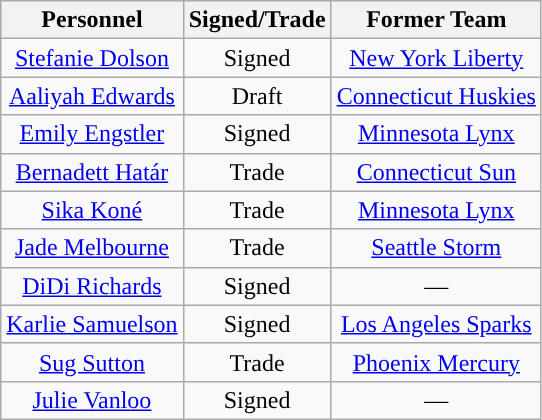<table class="wikitable" style="text-align: center">
<tr align="center" bgcolor="#dddddd">
<th><strong>Personnel</strong></th>
<th><strong>Signed/Trade</strong></th>
<th><strong>Former Team</strong></th>
</tr>
<tr>
<td><a href='#'>Stefanie Dolson</a></td>
<td>Signed</td>
<td><a href='#'>New York Liberty</a></td>
</tr>
<tr>
<td><a href='#'>Aaliyah Edwards</a></td>
<td>Draft</td>
<td><a href='#'>Connecticut Huskies</a></td>
</tr>
<tr>
<td><a href='#'>Emily Engstler</a></td>
<td>Signed</td>
<td><a href='#'>Minnesota Lynx</a></td>
</tr>
<tr>
<td><a href='#'>Bernadett Határ</a></td>
<td>Trade</td>
<td><a href='#'>Connecticut Sun</a></td>
</tr>
<tr>
<td><a href='#'>Sika Koné</a></td>
<td>Trade</td>
<td><a href='#'>Minnesota Lynx</a></td>
</tr>
<tr>
<td><a href='#'>Jade Melbourne</a></td>
<td>Trade</td>
<td><a href='#'>Seattle Storm</a></td>
</tr>
<tr>
<td><a href='#'>DiDi Richards</a></td>
<td>Signed</td>
<td>—</td>
</tr>
<tr>
<td><a href='#'>Karlie Samuelson</a></td>
<td>Signed</td>
<td><a href='#'>Los Angeles Sparks</a></td>
</tr>
<tr>
<td><a href='#'>Sug Sutton</a></td>
<td>Trade</td>
<td><a href='#'>Phoenix Mercury</a></td>
</tr>
<tr>
<td><a href='#'>Julie Vanloo</a></td>
<td>Signed</td>
<td>—</td>
</tr>
</table>
